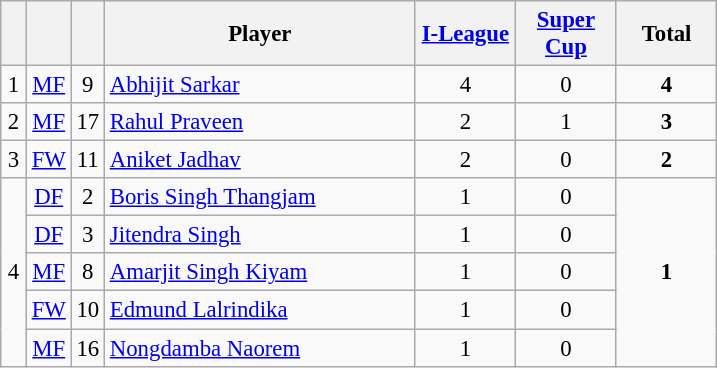<table class="wikitable sortable" style="font-size: 95%; text-align: center;">
<tr>
<th width=10></th>
<th width=10></th>
<th width=10></th>
<th width=200>Player</th>
<th width=60><a href='#'>I-League</a></th>
<th width=60><a href='#'>Super Cup</a></th>
<th width=60>Total</th>
</tr>
<tr>
<td>1</td>
<td><a href='#'>MF</a></td>
<td>9</td>
<td align=left> <a href='#'>Abhijit Sarkar</a></td>
<td>4</td>
<td>0</td>
<td><strong>4</strong></td>
</tr>
<tr>
<td>2</td>
<td><a href='#'>MF</a></td>
<td>17</td>
<td align=left> <a href='#'>Rahul Praveen</a></td>
<td>2</td>
<td>1</td>
<td><strong>3</strong></td>
</tr>
<tr>
<td>3</td>
<td><a href='#'>FW</a></td>
<td>11</td>
<td align=left> <a href='#'>Aniket Jadhav</a></td>
<td>2</td>
<td>0</td>
<td><strong>2</strong></td>
</tr>
<tr>
<td rowspan="5">4</td>
<td><a href='#'>DF</a></td>
<td>2</td>
<td align=left> <a href='#'>Boris Singh Thangjam</a></td>
<td>1</td>
<td>0</td>
<td rowspan="5"><strong>1</strong></td>
</tr>
<tr>
<td><a href='#'>DF</a></td>
<td>3</td>
<td align=left> <a href='#'>Jitendra Singh</a></td>
<td>1</td>
<td>0</td>
</tr>
<tr>
<td><a href='#'>MF</a></td>
<td>8</td>
<td align=left> <a href='#'>Amarjit Singh Kiyam</a></td>
<td>1</td>
<td>0</td>
</tr>
<tr>
<td><a href='#'>FW</a></td>
<td>10</td>
<td align=left> <a href='#'>Edmund Lalrindika</a></td>
<td>1</td>
<td>0</td>
</tr>
<tr>
<td><a href='#'>MF</a></td>
<td>16</td>
<td align=left> <a href='#'>Nongdamba Naorem</a></td>
<td>1</td>
<td>0</td>
</tr>
</table>
